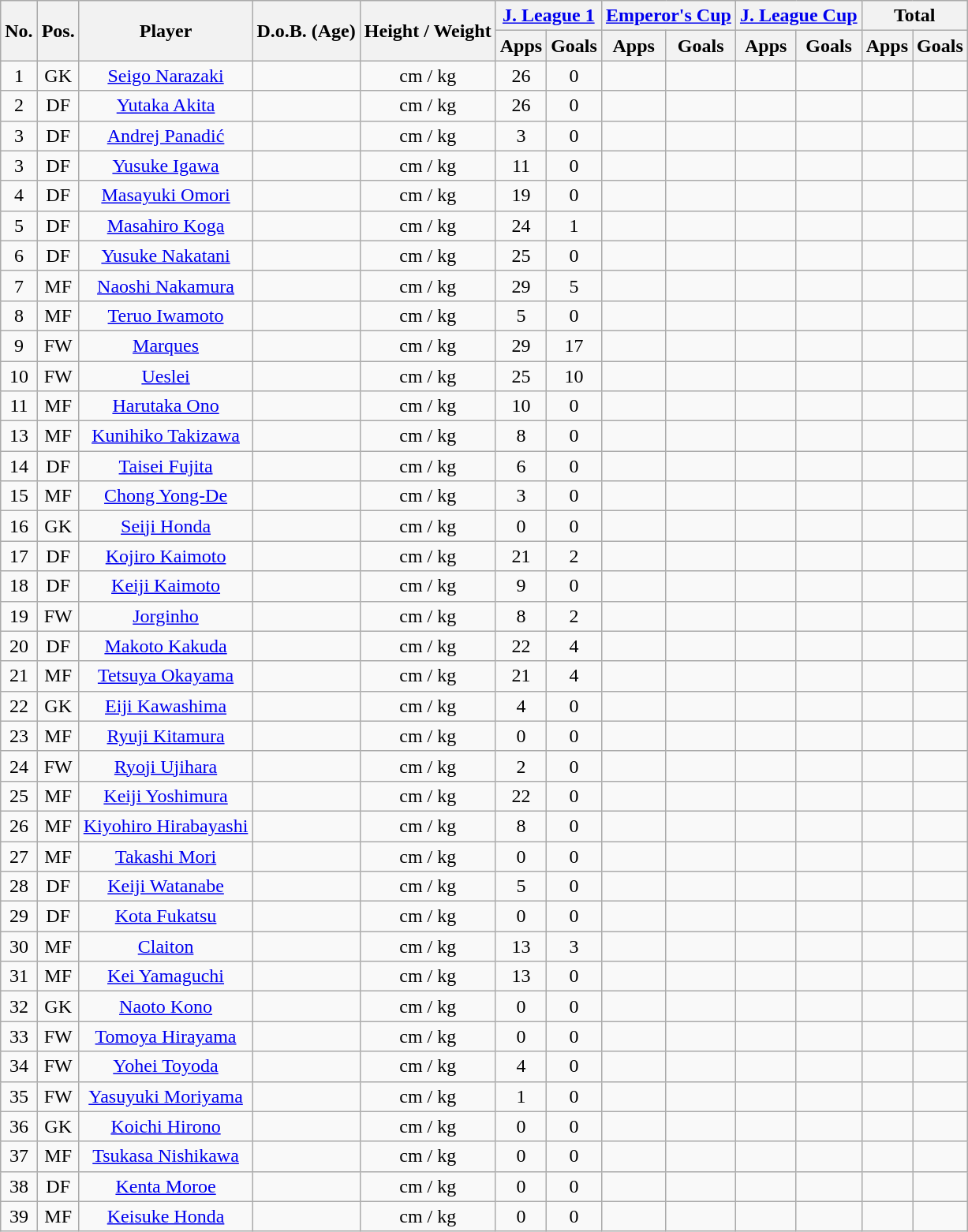<table class="wikitable" style="text-align:center;">
<tr>
<th rowspan="2">No.</th>
<th rowspan="2">Pos.</th>
<th rowspan="2">Player</th>
<th rowspan="2">D.o.B. (Age)</th>
<th rowspan="2">Height / Weight</th>
<th colspan="2"><a href='#'>J. League 1</a></th>
<th colspan="2"><a href='#'>Emperor's Cup</a></th>
<th colspan="2"><a href='#'>J. League Cup</a></th>
<th colspan="2">Total</th>
</tr>
<tr>
<th>Apps</th>
<th>Goals</th>
<th>Apps</th>
<th>Goals</th>
<th>Apps</th>
<th>Goals</th>
<th>Apps</th>
<th>Goals</th>
</tr>
<tr>
<td>1</td>
<td>GK</td>
<td><a href='#'>Seigo Narazaki</a></td>
<td></td>
<td>cm / kg</td>
<td>26</td>
<td>0</td>
<td></td>
<td></td>
<td></td>
<td></td>
<td></td>
<td></td>
</tr>
<tr>
<td>2</td>
<td>DF</td>
<td><a href='#'>Yutaka Akita</a></td>
<td></td>
<td>cm / kg</td>
<td>26</td>
<td>0</td>
<td></td>
<td></td>
<td></td>
<td></td>
<td></td>
<td></td>
</tr>
<tr>
<td>3</td>
<td>DF</td>
<td><a href='#'>Andrej Panadić</a></td>
<td></td>
<td>cm / kg</td>
<td>3</td>
<td>0</td>
<td></td>
<td></td>
<td></td>
<td></td>
<td></td>
<td></td>
</tr>
<tr>
<td>3</td>
<td>DF</td>
<td><a href='#'>Yusuke Igawa</a></td>
<td></td>
<td>cm / kg</td>
<td>11</td>
<td>0</td>
<td></td>
<td></td>
<td></td>
<td></td>
<td></td>
<td></td>
</tr>
<tr>
<td>4</td>
<td>DF</td>
<td><a href='#'>Masayuki Omori</a></td>
<td></td>
<td>cm / kg</td>
<td>19</td>
<td>0</td>
<td></td>
<td></td>
<td></td>
<td></td>
<td></td>
<td></td>
</tr>
<tr>
<td>5</td>
<td>DF</td>
<td><a href='#'>Masahiro Koga</a></td>
<td></td>
<td>cm / kg</td>
<td>24</td>
<td>1</td>
<td></td>
<td></td>
<td></td>
<td></td>
<td></td>
<td></td>
</tr>
<tr>
<td>6</td>
<td>DF</td>
<td><a href='#'>Yusuke Nakatani</a></td>
<td></td>
<td>cm / kg</td>
<td>25</td>
<td>0</td>
<td></td>
<td></td>
<td></td>
<td></td>
<td></td>
<td></td>
</tr>
<tr>
<td>7</td>
<td>MF</td>
<td><a href='#'>Naoshi Nakamura</a></td>
<td></td>
<td>cm / kg</td>
<td>29</td>
<td>5</td>
<td></td>
<td></td>
<td></td>
<td></td>
<td></td>
<td></td>
</tr>
<tr>
<td>8</td>
<td>MF</td>
<td><a href='#'>Teruo Iwamoto</a></td>
<td></td>
<td>cm / kg</td>
<td>5</td>
<td>0</td>
<td></td>
<td></td>
<td></td>
<td></td>
<td></td>
<td></td>
</tr>
<tr>
<td>9</td>
<td>FW</td>
<td><a href='#'>Marques</a></td>
<td></td>
<td>cm / kg</td>
<td>29</td>
<td>17</td>
<td></td>
<td></td>
<td></td>
<td></td>
<td></td>
<td></td>
</tr>
<tr>
<td>10</td>
<td>FW</td>
<td><a href='#'>Ueslei</a></td>
<td></td>
<td>cm / kg</td>
<td>25</td>
<td>10</td>
<td></td>
<td></td>
<td></td>
<td></td>
<td></td>
<td></td>
</tr>
<tr>
<td>11</td>
<td>MF</td>
<td><a href='#'>Harutaka Ono</a></td>
<td></td>
<td>cm / kg</td>
<td>10</td>
<td>0</td>
<td></td>
<td></td>
<td></td>
<td></td>
<td></td>
<td></td>
</tr>
<tr>
<td>13</td>
<td>MF</td>
<td><a href='#'>Kunihiko Takizawa</a></td>
<td></td>
<td>cm / kg</td>
<td>8</td>
<td>0</td>
<td></td>
<td></td>
<td></td>
<td></td>
<td></td>
<td></td>
</tr>
<tr>
<td>14</td>
<td>DF</td>
<td><a href='#'>Taisei Fujita</a></td>
<td></td>
<td>cm / kg</td>
<td>6</td>
<td>0</td>
<td></td>
<td></td>
<td></td>
<td></td>
<td></td>
<td></td>
</tr>
<tr>
<td>15</td>
<td>MF</td>
<td><a href='#'>Chong Yong-De</a></td>
<td></td>
<td>cm / kg</td>
<td>3</td>
<td>0</td>
<td></td>
<td></td>
<td></td>
<td></td>
<td></td>
<td></td>
</tr>
<tr>
<td>16</td>
<td>GK</td>
<td><a href='#'>Seiji Honda</a></td>
<td></td>
<td>cm / kg</td>
<td>0</td>
<td>0</td>
<td></td>
<td></td>
<td></td>
<td></td>
<td></td>
<td></td>
</tr>
<tr>
<td>17</td>
<td>DF</td>
<td><a href='#'>Kojiro Kaimoto</a></td>
<td></td>
<td>cm / kg</td>
<td>21</td>
<td>2</td>
<td></td>
<td></td>
<td></td>
<td></td>
<td></td>
<td></td>
</tr>
<tr>
<td>18</td>
<td>DF</td>
<td><a href='#'>Keiji Kaimoto</a></td>
<td></td>
<td>cm / kg</td>
<td>9</td>
<td>0</td>
<td></td>
<td></td>
<td></td>
<td></td>
<td></td>
<td></td>
</tr>
<tr>
<td>19</td>
<td>FW</td>
<td><a href='#'>Jorginho</a></td>
<td></td>
<td>cm / kg</td>
<td>8</td>
<td>2</td>
<td></td>
<td></td>
<td></td>
<td></td>
<td></td>
<td></td>
</tr>
<tr>
<td>20</td>
<td>DF</td>
<td><a href='#'>Makoto Kakuda</a></td>
<td></td>
<td>cm / kg</td>
<td>22</td>
<td>4</td>
<td></td>
<td></td>
<td></td>
<td></td>
<td></td>
<td></td>
</tr>
<tr>
<td>21</td>
<td>MF</td>
<td><a href='#'>Tetsuya Okayama</a></td>
<td></td>
<td>cm / kg</td>
<td>21</td>
<td>4</td>
<td></td>
<td></td>
<td></td>
<td></td>
<td></td>
<td></td>
</tr>
<tr>
<td>22</td>
<td>GK</td>
<td><a href='#'>Eiji Kawashima</a></td>
<td></td>
<td>cm / kg</td>
<td>4</td>
<td>0</td>
<td></td>
<td></td>
<td></td>
<td></td>
<td></td>
<td></td>
</tr>
<tr>
<td>23</td>
<td>MF</td>
<td><a href='#'>Ryuji Kitamura</a></td>
<td></td>
<td>cm / kg</td>
<td>0</td>
<td>0</td>
<td></td>
<td></td>
<td></td>
<td></td>
<td></td>
<td></td>
</tr>
<tr>
<td>24</td>
<td>FW</td>
<td><a href='#'>Ryoji Ujihara</a></td>
<td></td>
<td>cm / kg</td>
<td>2</td>
<td>0</td>
<td></td>
<td></td>
<td></td>
<td></td>
<td></td>
<td></td>
</tr>
<tr>
<td>25</td>
<td>MF</td>
<td><a href='#'>Keiji Yoshimura</a></td>
<td></td>
<td>cm / kg</td>
<td>22</td>
<td>0</td>
<td></td>
<td></td>
<td></td>
<td></td>
<td></td>
<td></td>
</tr>
<tr>
<td>26</td>
<td>MF</td>
<td><a href='#'>Kiyohiro Hirabayashi</a></td>
<td></td>
<td>cm / kg</td>
<td>8</td>
<td>0</td>
<td></td>
<td></td>
<td></td>
<td></td>
<td></td>
<td></td>
</tr>
<tr>
<td>27</td>
<td>MF</td>
<td><a href='#'>Takashi Mori</a></td>
<td></td>
<td>cm / kg</td>
<td>0</td>
<td>0</td>
<td></td>
<td></td>
<td></td>
<td></td>
<td></td>
<td></td>
</tr>
<tr>
<td>28</td>
<td>DF</td>
<td><a href='#'>Keiji Watanabe</a></td>
<td></td>
<td>cm / kg</td>
<td>5</td>
<td>0</td>
<td></td>
<td></td>
<td></td>
<td></td>
<td></td>
<td></td>
</tr>
<tr>
<td>29</td>
<td>DF</td>
<td><a href='#'>Kota Fukatsu</a></td>
<td></td>
<td>cm / kg</td>
<td>0</td>
<td>0</td>
<td></td>
<td></td>
<td></td>
<td></td>
<td></td>
<td></td>
</tr>
<tr>
<td>30</td>
<td>MF</td>
<td><a href='#'>Claiton</a></td>
<td></td>
<td>cm / kg</td>
<td>13</td>
<td>3</td>
<td></td>
<td></td>
<td></td>
<td></td>
<td></td>
<td></td>
</tr>
<tr>
<td>31</td>
<td>MF</td>
<td><a href='#'>Kei Yamaguchi</a></td>
<td></td>
<td>cm / kg</td>
<td>13</td>
<td>0</td>
<td></td>
<td></td>
<td></td>
<td></td>
<td></td>
<td></td>
</tr>
<tr>
<td>32</td>
<td>GK</td>
<td><a href='#'>Naoto Kono</a></td>
<td></td>
<td>cm / kg</td>
<td>0</td>
<td>0</td>
<td></td>
<td></td>
<td></td>
<td></td>
<td></td>
<td></td>
</tr>
<tr>
<td>33</td>
<td>FW</td>
<td><a href='#'>Tomoya Hirayama</a></td>
<td></td>
<td>cm / kg</td>
<td>0</td>
<td>0</td>
<td></td>
<td></td>
<td></td>
<td></td>
<td></td>
<td></td>
</tr>
<tr>
<td>34</td>
<td>FW</td>
<td><a href='#'>Yohei Toyoda</a></td>
<td></td>
<td>cm / kg</td>
<td>4</td>
<td>0</td>
<td></td>
<td></td>
<td></td>
<td></td>
<td></td>
<td></td>
</tr>
<tr>
<td>35</td>
<td>FW</td>
<td><a href='#'>Yasuyuki Moriyama</a></td>
<td></td>
<td>cm / kg</td>
<td>1</td>
<td>0</td>
<td></td>
<td></td>
<td></td>
<td></td>
<td></td>
<td></td>
</tr>
<tr>
<td>36</td>
<td>GK</td>
<td><a href='#'>Koichi Hirono</a></td>
<td></td>
<td>cm / kg</td>
<td>0</td>
<td>0</td>
<td></td>
<td></td>
<td></td>
<td></td>
<td></td>
<td></td>
</tr>
<tr>
<td>37</td>
<td>MF</td>
<td><a href='#'>Tsukasa Nishikawa</a></td>
<td></td>
<td>cm / kg</td>
<td>0</td>
<td>0</td>
<td></td>
<td></td>
<td></td>
<td></td>
<td></td>
<td></td>
</tr>
<tr>
<td>38</td>
<td>DF</td>
<td><a href='#'>Kenta Moroe</a></td>
<td></td>
<td>cm / kg</td>
<td>0</td>
<td>0</td>
<td></td>
<td></td>
<td></td>
<td></td>
<td></td>
<td></td>
</tr>
<tr>
<td>39</td>
<td>MF</td>
<td><a href='#'>Keisuke Honda</a></td>
<td></td>
<td>cm / kg</td>
<td>0</td>
<td>0</td>
<td></td>
<td></td>
<td></td>
<td></td>
<td></td>
<td></td>
</tr>
</table>
